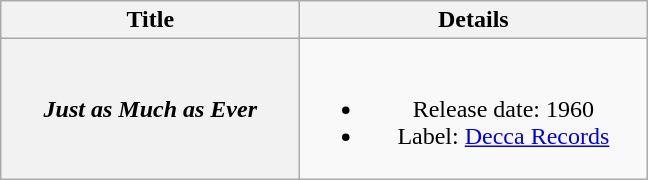<table class="wikitable plainrowheaders" style="text-align:center;">
<tr>
<th style="width:12em;">Title</th>
<th style="width:14em;">Details</th>
</tr>
<tr>
<th scope="row"><em>Just as Much as Ever</em></th>
<td><br><ul><li>Release date: 1960</li><li>Label: <a href='#'>Decca Records</a></li></ul></td>
</tr>
</table>
